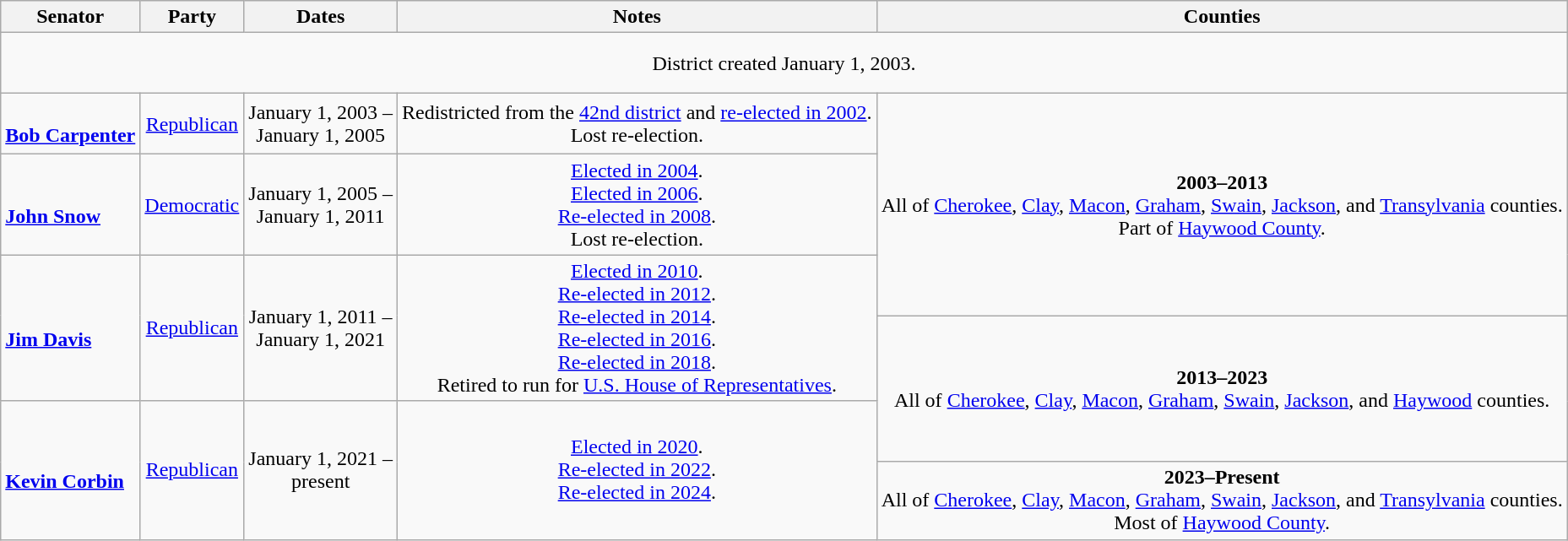<table class=wikitable style="text-align:center">
<tr>
<th>Senator</th>
<th>Party</th>
<th>Dates</th>
<th>Notes</th>
<th>Counties</th>
</tr>
<tr style="height:3em">
<td colspan="5">District created January 1, 2003.</td>
</tr>
<tr style="height:3em">
<td align=left><br> <strong><a href='#'>Bob Carpenter</a></strong><br></td>
<td><a href='#'>Republican</a></td>
<td nowrap>January 1, 2003 – <br> January 1, 2005</td>
<td>Redistricted from the <a href='#'>42nd district</a> and <a href='#'>re-elected in 2002</a>. <br> Lost re-election.</td>
<td rowspan="3"><strong>2003–2013</strong><br> All of <a href='#'>Cherokee</a>, <a href='#'>Clay</a>, <a href='#'>Macon</a>, <a href='#'>Graham</a>, <a href='#'>Swain</a>, <a href='#'>Jackson</a>, and <a href='#'>Transylvania</a> counties. <br> Part of <a href='#'>Haywood County</a>.</td>
</tr>
<tr style="height:3em">
<td align=left> <br> <strong><a href='#'>John Snow</a></strong><br></td>
<td><a href='#'>Democratic</a></td>
<td nowrap>January 1, 2005 – <br> January 1, 2011</td>
<td><a href='#'>Elected in 2004</a>. <br> <a href='#'>Elected in 2006</a>. <br> <a href='#'>Re-elected in 2008</a>. <br> Lost re-election.</td>
</tr>
<tr style="height:3em">
<td rowspan=2 align=left><br><strong><a href='#'>Jim Davis</a></strong><br></td>
<td rowspan=2 ><a href='#'>Republican</a></td>
<td rowspan=2 nowrap>January 1, 2011 – <br> January 1, 2021</td>
<td rowspan=2><a href='#'>Elected in 2010</a>. <br> <a href='#'>Re-elected in 2012</a>. <br> <a href='#'>Re-elected in 2014</a>. <br> <a href='#'>Re-elected in 2016</a>. <br> <a href='#'>Re-elected in 2018</a>. <br> Retired to run for <a href='#'>U.S. House of Representatives</a>.</td>
</tr>
<tr style="height:3em">
<td rowspan=2><strong>2013–2023</strong><br> All of <a href='#'>Cherokee</a>, <a href='#'>Clay</a>, <a href='#'>Macon</a>, <a href='#'>Graham</a>, <a href='#'>Swain</a>, <a href='#'>Jackson</a>, and <a href='#'>Haywood</a> counties.</td>
</tr>
<tr style="height:3em">
<td rowspan=2 align=left><br><strong><a href='#'>Kevin Corbin</a></strong><br></td>
<td rowspan=2 ><a href='#'>Republican</a></td>
<td rowspan=2 nowrap>January 1, 2021 – <br> present</td>
<td rowspan=2><a href='#'>Elected in 2020</a>. <br> <a href='#'>Re-elected in 2022</a>. <br> <a href='#'>Re-elected in 2024</a>.</td>
</tr>
<tr style="height:3em">
<td><strong>2023–Present</strong><br> All of <a href='#'>Cherokee</a>, <a href='#'>Clay</a>, <a href='#'>Macon</a>, <a href='#'>Graham</a>, <a href='#'>Swain</a>, <a href='#'>Jackson</a>, and <a href='#'>Transylvania</a> counties. <br> Most of <a href='#'>Haywood County</a>.</td>
</tr>
</table>
